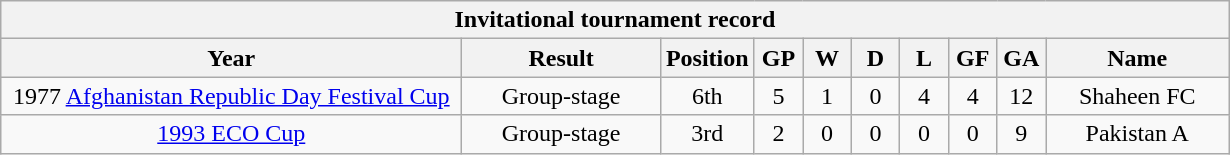<table class="wikitable" style="text-align: center;">
<tr>
<th colspan=10>Invitational tournament record</th>
</tr>
<tr>
<th width="300">Year</th>
<th width="125">Result</th>
<th width="15">Position</th>
<th width="25">GP</th>
<th width="25">W</th>
<th width="25">D</th>
<th width="25">L</th>
<th width="25">GF</th>
<th width="25">GA</th>
<th width="115">Name</th>
</tr>
<tr>
<td>1977 <a href='#'>Afghanistan Republic Day Festival Cup</a></td>
<td>Group-stage</td>
<td>6th</td>
<td>5</td>
<td>1</td>
<td>0</td>
<td>4</td>
<td>4</td>
<td>12</td>
<td>Shaheen FC</td>
</tr>
<tr>
<td><a href='#'>1993 ECO Cup</a></td>
<td>Group-stage</td>
<td>3rd</td>
<td>2</td>
<td>0</td>
<td>0</td>
<td>0</td>
<td>0</td>
<td>9</td>
<td>Pakistan A</td>
</tr>
</table>
